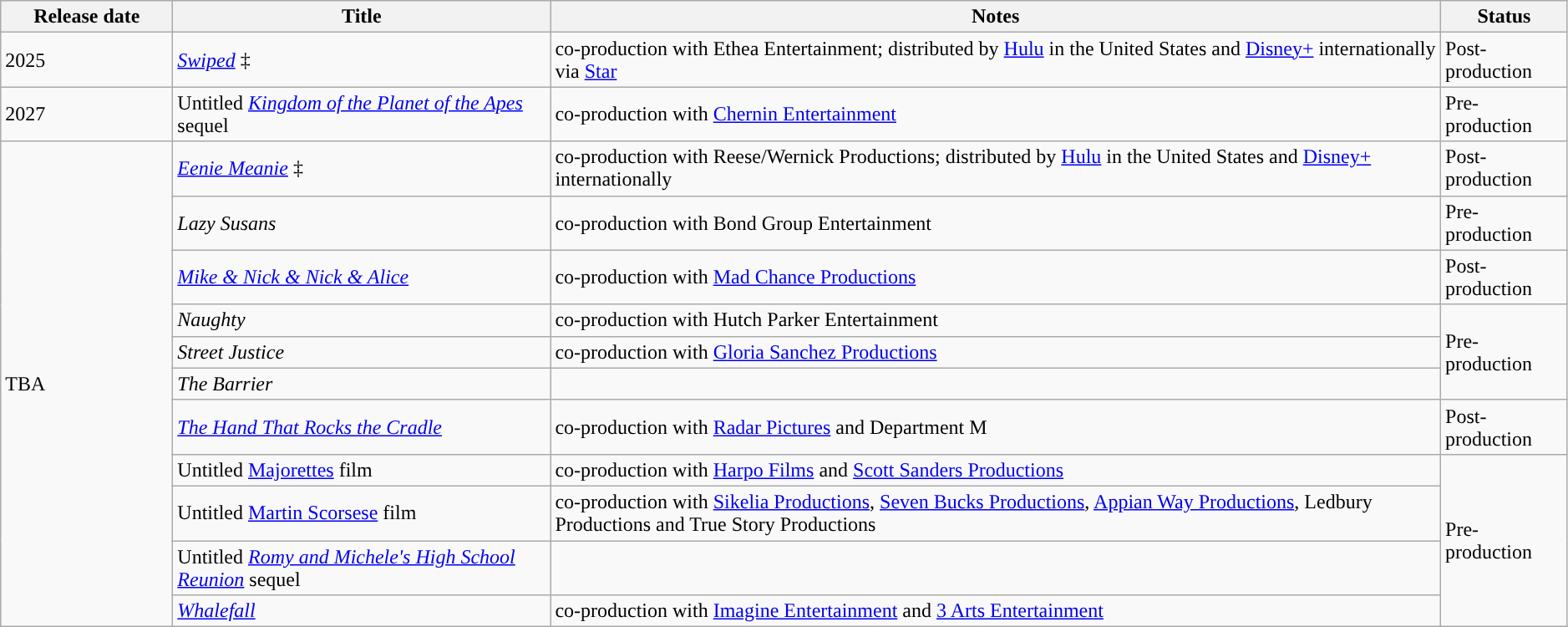<table class="wikitable plainrowheaders sortable" style="width:99%;">
<tr>
<th scope="col" style="width:130px;">Release date</th>
<th scope="col">Title</th>
<th scope="col" class="unsortable">Notes</th>
<th scope="col">Status</th>
</tr>
<tr>
<td>2025</td>
<td scope="row"><em><a href='#'>Swiped</a></em> ‡</td>
<td>co-production with Ethea Entertainment; distributed by <a href='#'>Hulu</a> in the United States and <a href='#'>Disney+</a> internationally via <a href='#'>Star</a></td>
<td>Post-production</td>
</tr>
<tr>
<td>2027</td>
<td scope="row">Untitled <em><a href='#'>Kingdom of the Planet of the Apes</a></em> sequel</td>
<td>co-production with <a href='#'>Chernin Entertainment</a></td>
<td>Pre-production</td>
</tr>
<tr>
<td rowspan="11">TBA</td>
<td scope="row"><em><a href='#'>Eenie Meanie</a></em> ‡</td>
<td>co-production with Reese/Wernick Productions; distributed by <a href='#'>Hulu</a> in the United States and <a href='#'>Disney+</a> internationally</td>
<td>Post-production</td>
</tr>
<tr>
<td scope="row"><em>Lazy Susans</em></td>
<td>co-production with Bond Group Entertainment</td>
<td>Pre-production</td>
</tr>
<tr>
<td scope="row"><em><a href='#'>Mike & Nick & Nick & Alice</a></em></td>
<td>co-production with <a href='#'>Mad Chance Productions</a></td>
<td>Post-production</td>
</tr>
<tr>
<td scope="row"><em>Naughty</em></td>
<td>co-production with Hutch Parker Entertainment</td>
<td rowspan="3">Pre-production</td>
</tr>
<tr>
<td scope="row"><em>Street Justice</em></td>
<td>co-production with <a href='#'>Gloria Sanchez Productions</a></td>
</tr>
<tr>
<td scope="row'"><em>The Barrier</em></td>
<td></td>
</tr>
<tr>
<td scope="row"><em><a href='#'>The Hand That Rocks the Cradle</a></em></td>
<td>co-production with <a href='#'>Radar Pictures</a> and Department M</td>
<td>Post-production</td>
</tr>
<tr>
<td scope="row">Untitled <a href='#'>Majorettes</a> film</td>
<td>co-production with <a href='#'>Harpo Films</a> and <a href='#'>Scott Sanders Productions</a></td>
<td rowspan="4">Pre-production</td>
</tr>
<tr>
<td scope="row">Untitled <a href='#'>Martin Scorsese</a> film</td>
<td>co-production with <a href='#'>Sikelia Productions</a>, <a href='#'>Seven Bucks Productions</a>, <a href='#'>Appian Way Productions</a>, Ledbury Productions and True Story Productions</td>
</tr>
<tr>
<td scope="row">Untitled <em><a href='#'>Romy and Michele's High School Reunion</a></em> sequel</td>
<td></td>
</tr>
<tr>
<td scope="row"><em><a href='#'>Whalefall</a></em></td>
<td>co-production with <a href='#'>Imagine Entertainment</a> and <a href='#'>3 Arts Entertainment</a></td>
</tr>
</table>
